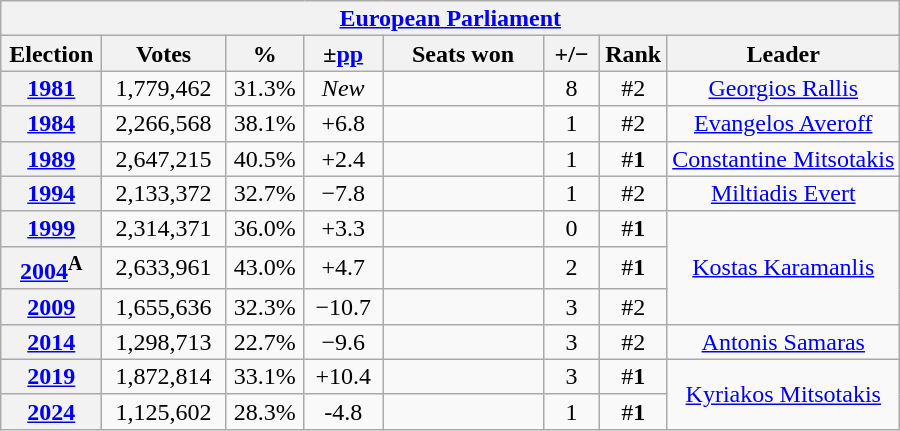<table class="wikitable" style="text-align:center; font-size:100%; line-height:16px;">
<tr>
<th colspan="8"><a href='#'>European Parliament</a></th>
</tr>
<tr>
<th width="60">Election</th>
<th width="75">Votes</th>
<th width="45">%</th>
<th width="45">±<a href='#'>pp</a></th>
<th width="100">Seats won</th>
<th width="30">+/−</th>
<th width="30">Rank</th>
<th>Leader</th>
</tr>
<tr>
<th><a href='#'>1981</a></th>
<td>1,779,462</td>
<td>31.3%</td>
<td><em>New</em></td>
<td></td>
<td> 8</td>
<td>#2</td>
<td><a href='#'>Georgios Rallis</a></td>
</tr>
<tr>
<th><a href='#'>1984</a></th>
<td>2,266,568</td>
<td>38.1%</td>
<td>+6.8</td>
<td></td>
<td> 1</td>
<td>#2</td>
<td><a href='#'>Evangelos Averoff</a></td>
</tr>
<tr>
<th><a href='#'>1989</a></th>
<td>2,647,215</td>
<td>40.5%</td>
<td>+2.4</td>
<td></td>
<td> 1</td>
<td>#<strong>1</strong></td>
<td><a href='#'>Constantine Mitsotakis</a></td>
</tr>
<tr>
<th><a href='#'>1994</a></th>
<td>2,133,372</td>
<td>32.7%</td>
<td>−7.8</td>
<td></td>
<td> 1</td>
<td>#2</td>
<td><a href='#'>Miltiadis Evert</a></td>
</tr>
<tr>
<th><a href='#'>1999</a></th>
<td>2,314,371</td>
<td>36.0%</td>
<td>+3.3</td>
<td></td>
<td> 0</td>
<td>#<strong>1</strong></td>
<td rowspan=3><a href='#'>Kostas Karamanlis</a></td>
</tr>
<tr>
<th><a href='#'>2004</a><sup>A</sup></th>
<td>2,633,961</td>
<td>43.0%</td>
<td>+4.7</td>
<td></td>
<td> 2</td>
<td>#<strong>1</strong></td>
</tr>
<tr>
<th><a href='#'>2009</a></th>
<td>1,655,636</td>
<td>32.3%</td>
<td>−10.7</td>
<td></td>
<td> 3</td>
<td>#2</td>
</tr>
<tr>
<th><a href='#'>2014</a></th>
<td>1,298,713</td>
<td>22.7%</td>
<td>−9.6</td>
<td></td>
<td> 3</td>
<td>#2</td>
<td><a href='#'>Antonis Samaras</a></td>
</tr>
<tr>
<th><a href='#'>2019</a></th>
<td>1,872,814</td>
<td>33.1%</td>
<td>+10.4</td>
<td></td>
<td> 3</td>
<td>#<strong>1</strong></td>
<td Rowspan=2><a href='#'>Kyriakos Mitsotakis</a></td>
</tr>
<tr>
<th><a href='#'>2024</a></th>
<td>1,125,602</td>
<td>28.3%</td>
<td>-4.8</td>
<td></td>
<td> 1</td>
<td>#<strong>1</strong></td>
</tr>
</table>
